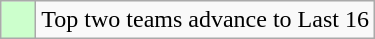<table class="wikitable">
<tr>
<td style="background: #ccffcc;">    </td>
<td>Top two teams advance to Last 16</td>
</tr>
</table>
